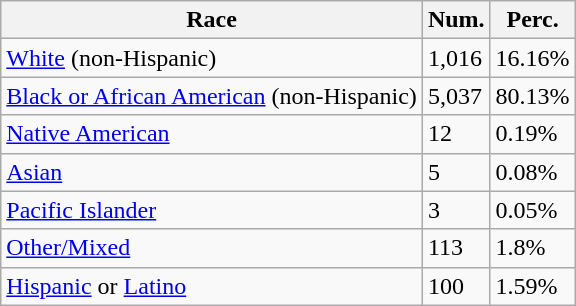<table class="wikitable">
<tr>
<th>Race</th>
<th>Num.</th>
<th>Perc.</th>
</tr>
<tr>
<td><a href='#'>White</a> (non-Hispanic)</td>
<td>1,016</td>
<td>16.16%</td>
</tr>
<tr>
<td><a href='#'>Black or African American</a> (non-Hispanic)</td>
<td>5,037</td>
<td>80.13%</td>
</tr>
<tr>
<td><a href='#'>Native American</a></td>
<td>12</td>
<td>0.19%</td>
</tr>
<tr>
<td><a href='#'>Asian</a></td>
<td>5</td>
<td>0.08%</td>
</tr>
<tr>
<td><a href='#'>Pacific Islander</a></td>
<td>3</td>
<td>0.05%</td>
</tr>
<tr>
<td><a href='#'>Other/Mixed</a></td>
<td>113</td>
<td>1.8%</td>
</tr>
<tr>
<td><a href='#'>Hispanic</a> or <a href='#'>Latino</a></td>
<td>100</td>
<td>1.59%</td>
</tr>
</table>
